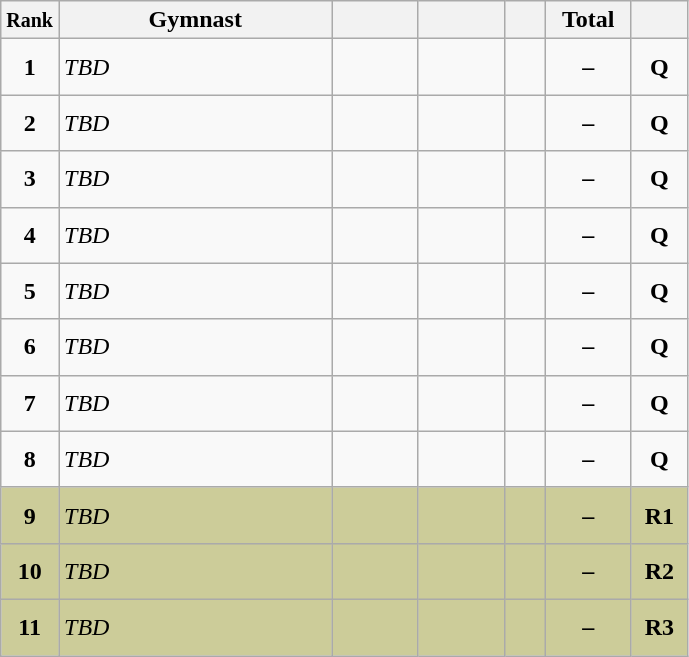<table class="wikitable sortable" style="text-align:center;">
<tr>
<th scope="col" style="width:15px;"><small>Rank</small></th>
<th scope="col" style="width:175px;">Gymnast</th>
<th scope="col" style="width:50px;"><small></small></th>
<th scope="col" style="width:50px;"><small></small></th>
<th scope="col" style="width:20px;"><small></small></th>
<th scope="col" style="width:50px;">Total</th>
<th scope="col" style="width:30px;"><small></small></th>
</tr>
<tr>
<td scope="row" style="text-align:center"><strong>1</strong></td>
<td style="height:30px; text-align:left;"><em>TBD</em></td>
<td></td>
<td></td>
<td></td>
<td><strong>–</strong></td>
<td><strong>Q</strong></td>
</tr>
<tr>
<td scope="row" style="text-align:center"><strong>2</strong></td>
<td style="height:30px; text-align:left;"><em>TBD</em></td>
<td></td>
<td></td>
<td></td>
<td><strong>–</strong></td>
<td><strong>Q</strong></td>
</tr>
<tr>
<td scope="row" style="text-align:center"><strong>3</strong></td>
<td style="height:30px; text-align:left;"><em>TBD</em></td>
<td></td>
<td></td>
<td></td>
<td><strong>–</strong></td>
<td><strong>Q</strong></td>
</tr>
<tr>
<td scope="row" style="text-align:center"><strong>4</strong></td>
<td style="height:30px; text-align:left;"><em>TBD</em></td>
<td></td>
<td></td>
<td></td>
<td><strong>–</strong></td>
<td><strong>Q</strong></td>
</tr>
<tr>
<td scope="row" style="text-align:center"><strong>5</strong></td>
<td style="height:30px; text-align:left;"><em>TBD</em></td>
<td></td>
<td></td>
<td></td>
<td><strong>–</strong></td>
<td><strong>Q</strong></td>
</tr>
<tr>
<td scope="row" style="text-align:center"><strong>6</strong></td>
<td style="height:30px; text-align:left;"><em>TBD</em></td>
<td></td>
<td></td>
<td></td>
<td><strong>–</strong></td>
<td><strong>Q</strong></td>
</tr>
<tr>
<td scope="row" style="text-align:center"><strong>7</strong></td>
<td style="height:30px; text-align:left;"><em>TBD</em></td>
<td></td>
<td></td>
<td></td>
<td><strong>–</strong></td>
<td><strong>Q</strong></td>
</tr>
<tr>
<td scope="row" style="text-align:center"><strong>8</strong></td>
<td style="height:30px; text-align:left;"><em>TBD</em></td>
<td></td>
<td></td>
<td></td>
<td><strong>–</strong></td>
<td><strong>Q</strong></td>
</tr>
<tr style="background:#cccc99;">
<td scope="row" style="text-align:center"><strong>9</strong></td>
<td style="height:30px; text-align:left;"><em>TBD</em></td>
<td></td>
<td></td>
<td></td>
<td><strong>–</strong></td>
<td><strong>R1</strong></td>
</tr>
<tr style="background:#cccc99;">
<td scope="row" style="text-align:center"><strong>10</strong></td>
<td style="height:30px; text-align:left;"><em>TBD</em></td>
<td></td>
<td></td>
<td></td>
<td><strong>–</strong></td>
<td><strong>R2</strong></td>
</tr>
<tr style="background:#cccc99;">
<td scope="row" style="text-align:center"><strong>11</strong></td>
<td style="height:30px; text-align:left;"><em>TBD</em></td>
<td></td>
<td></td>
<td></td>
<td><strong>–</strong></td>
<td><strong>R3</strong></td>
</tr>
</table>
